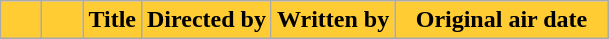<table class=wikitable style="background:#FFFFFF">
<tr>
<th style="background:#ffcc33; width:20px"></th>
<th style="background:#ffcc33; width:20px"></th>
<th style="background:#ffcc33">Title</th>
<th style="background:#ffcc33">Directed by</th>
<th style="background:#ffcc33">Written by</th>
<th style="background:#ffcc33; width:135px">Original air date<br>




</th>
</tr>
</table>
